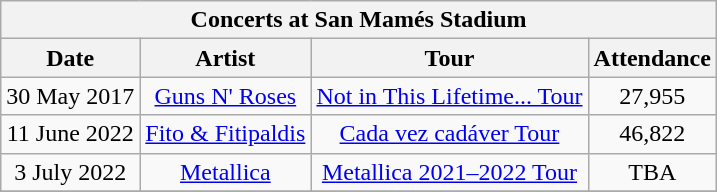<table class="wikitable" style="text-align:center;">
<tr>
<th colspan=4>Concerts at San Mamés Stadium</th>
</tr>
<tr>
<th>Date</th>
<th>Artist</th>
<th>Tour</th>
<th>Attendance</th>
</tr>
<tr>
<td>30 May 2017</td>
<td><a href='#'>Guns N' Roses</a></td>
<td><a href='#'>Not in This Lifetime... Tour</a></td>
<td>27,955</td>
</tr>
<tr>
<td>11 June 2022</td>
<td><a href='#'>Fito & Fitipaldis</a></td>
<td><a href='#'>Cada vez cadáver Tour</a></td>
<td>46,822</td>
</tr>
<tr>
<td>3 July 2022</td>
<td><a href='#'>Metallica</a></td>
<td><a href='#'>Metallica 2021–2022 Tour</a></td>
<td>TBA</td>
</tr>
<tr>
</tr>
</table>
